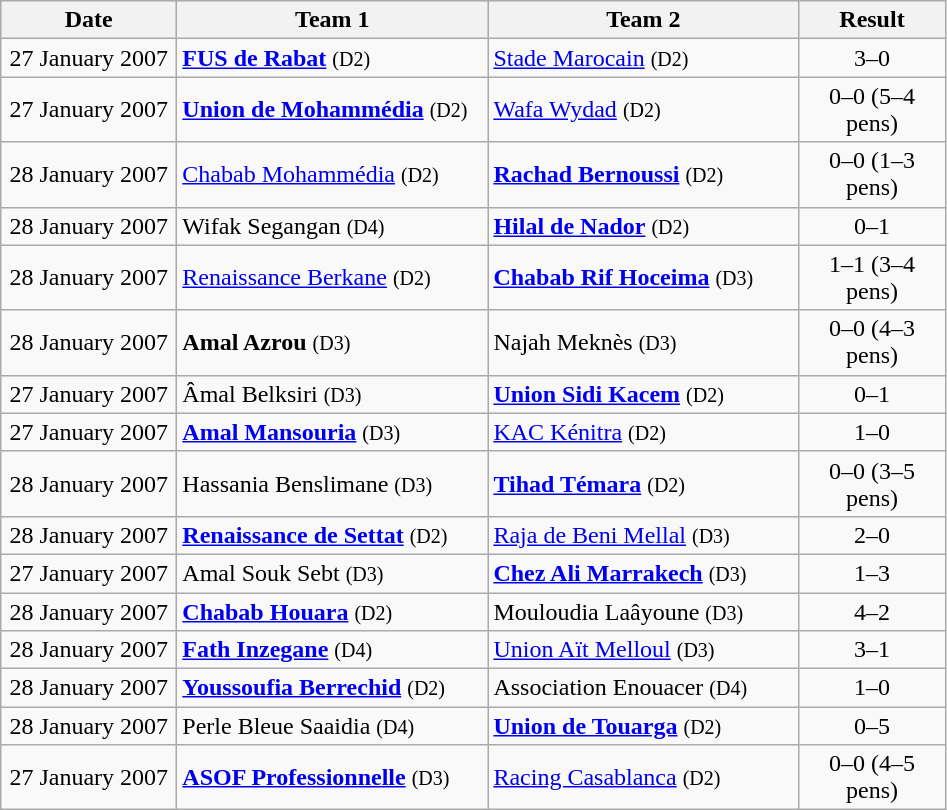<table class=wikitable>
<tr>
<th width="110">Date</th>
<th width="200">Team 1</th>
<th width="200">Team 2</th>
<th width="90">Result</th>
</tr>
<tr>
<td align=center>27 January 2007</td>
<td><strong><a href='#'>FUS de Rabat</a></strong> <small>(D2)</small></td>
<td><a href='#'>Stade Marocain</a> <small>(D2)</small></td>
<td style="text-align:center">3–0</td>
</tr>
<tr>
<td align=center>27 January 2007</td>
<td><strong><a href='#'>Union de Mohammédia</a></strong> <small>(D2)</small></td>
<td><a href='#'>Wafa Wydad</a> <small>(D2)</small></td>
<td style="text-align:center">0–0 (5–4 pens)</td>
</tr>
<tr>
<td align=center>28 January 2007</td>
<td><a href='#'>Chabab Mohammédia</a> <small>(D2)</small></td>
<td><strong><a href='#'>Rachad Bernoussi</a></strong> <small>(D2)</small></td>
<td style="text-align:center">0–0 (1–3 pens)</td>
</tr>
<tr>
<td align=center>28 January 2007</td>
<td>Wifak Segangan <small>(D4)</small></td>
<td><strong><a href='#'>Hilal de Nador</a></strong> <small>(D2)</small></td>
<td style="text-align:center">0–1</td>
</tr>
<tr>
<td align=center>28 January 2007</td>
<td><a href='#'>Renaissance Berkane</a> <small>(D2)</small></td>
<td><strong><a href='#'>Chabab Rif Hoceima</a></strong> <small>(D3)</small></td>
<td style="text-align:center">1–1 (3–4 pens)</td>
</tr>
<tr>
<td align=center>28 January 2007</td>
<td><strong>Amal Azrou</strong> <small>(D3)</small></td>
<td>Najah Meknès <small>(D3)</small></td>
<td style="text-align:center">0–0 (4–3 pens)</td>
</tr>
<tr>
<td align=center>27 January 2007</td>
<td>Âmal Belksiri <small>(D3)</small></td>
<td><strong><a href='#'>Union Sidi Kacem</a></strong> <small>(D2)</small></td>
<td style="text-align:center">0–1</td>
</tr>
<tr>
<td align=center>27 January 2007</td>
<td><strong><a href='#'>Amal Mansouria</a></strong> <small>(D3)</small></td>
<td><a href='#'>KAC Kénitra</a> <small>(D2)</small></td>
<td style="text-align:center">1–0</td>
</tr>
<tr>
<td align=center>28 January 2007</td>
<td>Hassania Benslimane <small>(D3)</small></td>
<td><strong><a href='#'>Tihad Témara</a></strong> <small>(D2)</small></td>
<td style="text-align:center">0–0 (3–5 pens)</td>
</tr>
<tr>
<td align=center>28 January 2007</td>
<td><strong><a href='#'>Renaissance de Settat</a></strong> <small>(D2)</small></td>
<td><a href='#'>Raja de Beni Mellal</a> <small>(D3)</small></td>
<td style="text-align:center">2–0</td>
</tr>
<tr>
<td align=center>27 January 2007</td>
<td>Amal Souk Sebt <small>(D3)</small></td>
<td><strong><a href='#'>Chez Ali Marrakech</a></strong> <small>(D3)</small></td>
<td style="text-align:center">1–3</td>
</tr>
<tr>
<td align=center>28 January 2007</td>
<td><strong><a href='#'>Chabab Houara</a></strong> <small>(D2)</small></td>
<td>Mouloudia Laâyoune <small>(D3)</small></td>
<td style="text-align:center">4–2</td>
</tr>
<tr>
<td align=center>28 January 2007</td>
<td><strong><a href='#'>Fath Inzegane</a></strong> <small>(D4)</small></td>
<td><a href='#'>Union Aït Melloul</a> <small>(D3)</small></td>
<td style="text-align:center">3–1</td>
</tr>
<tr>
<td align=center>28 January 2007</td>
<td><strong><a href='#'>Youssoufia Berrechid</a></strong> <small>(D2)</small></td>
<td>Association Enouacer <small>(D4)</small></td>
<td style="text-align:center">1–0</td>
</tr>
<tr>
<td align=center>28 January 2007</td>
<td>Perle Bleue Saaidia <small>(D4)</small></td>
<td><strong><a href='#'>Union de Touarga</a></strong> <small>(D2)</small></td>
<td style="text-align:center">0–5</td>
</tr>
<tr>
<td align=center>27 January 2007</td>
<td><strong><a href='#'>ASOF Professionnelle</a></strong> <small>(D3)</small></td>
<td><a href='#'>Racing Casablanca</a> <small>(D2)</small></td>
<td style="text-align:center">0–0 (4–5 pens)</td>
</tr>
</table>
